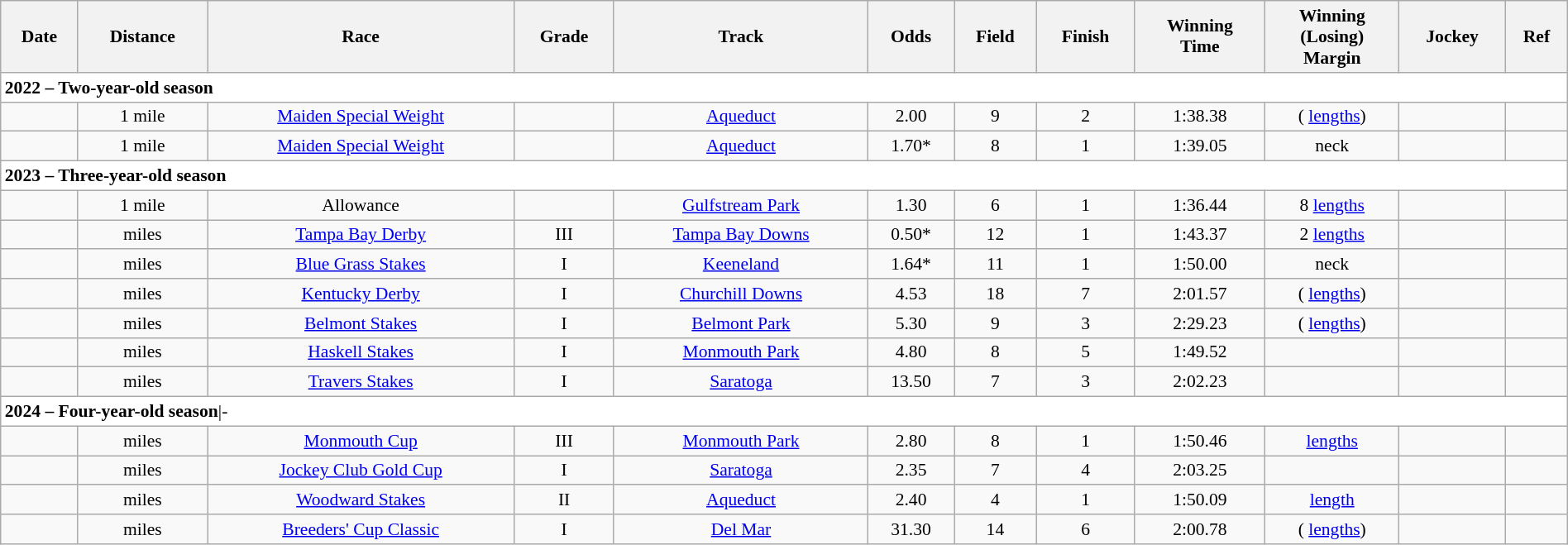<table class = "wikitable sortable" style="text-align:center; width:100%; font-size:90%">
<tr>
<th scope="col">Date</th>
<th scope="col">Distance</th>
<th scope="col">Race</th>
<th scope="col">Grade</th>
<th scope="col">Track</th>
<th scope="col">Odds</th>
<th scope="col">Field</th>
<th scope="col">Finish</th>
<th scope="col">Winning<br>Time</th>
<th scope="col">Winning<br>(Losing)<br>Margin</th>
<th scope="col">Jockey</th>
<th scope="col" class="unsortable">Ref</th>
</tr>
<tr style="background-color:white">
<td align="left" colspan=12><strong>2022 – Two-year-old season</strong></td>
</tr>
<tr>
<td></td>
<td> 1 mile</td>
<td><a href='#'>Maiden Special Weight</a></td>
<td></td>
<td><a href='#'>Aqueduct</a></td>
<td>2.00</td>
<td>9</td>
<td>2</td>
<td>1:38.38</td>
<td> ( <a href='#'>lengths</a>)</td>
<td></td>
<td></td>
</tr>
<tr>
<td></td>
<td> 1 mile</td>
<td><a href='#'>Maiden Special Weight</a></td>
<td></td>
<td><a href='#'>Aqueduct</a></td>
<td>1.70*</td>
<td>8</td>
<td>1</td>
<td>1:39.05</td>
<td> neck</td>
<td></td>
<td></td>
</tr>
<tr style="background-color:white">
<td align="left" colspan=12><strong>2023 – Three-year-old season</strong></td>
</tr>
<tr>
<td></td>
<td> 1 mile</td>
<td>Allowance</td>
<td></td>
<td><a href='#'>Gulfstream Park</a></td>
<td>1.30</td>
<td>6</td>
<td>1</td>
<td>1:36.44</td>
<td>  8 <a href='#'>lengths</a></td>
<td></td>
<td></td>
</tr>
<tr>
<td></td>
<td>  miles</td>
<td><a href='#'>Tampa Bay Derby</a></td>
<td>III</td>
<td><a href='#'>Tampa Bay Downs</a></td>
<td>0.50*</td>
<td>12</td>
<td>1</td>
<td>1:43.37</td>
<td>  2 <a href='#'>lengths</a></td>
<td></td>
<td></td>
</tr>
<tr>
<td></td>
<td>  miles</td>
<td><a href='#'>Blue Grass Stakes</a></td>
<td>I</td>
<td><a href='#'>Keeneland</a></td>
<td>1.64*</td>
<td>11</td>
<td>1</td>
<td>1:50.00</td>
<td>  neck</td>
<td></td>
<td></td>
</tr>
<tr>
<td></td>
<td>  miles</td>
<td><a href='#'>Kentucky Derby</a></td>
<td>I</td>
<td><a href='#'>Churchill Downs</a></td>
<td>4.53</td>
<td>18</td>
<td>7</td>
<td>2:01.57</td>
<td> ( <a href='#'>lengths</a>)</td>
<td></td>
<td></td>
</tr>
<tr>
<td></td>
<td>  miles</td>
<td><a href='#'>Belmont Stakes</a></td>
<td>I</td>
<td><a href='#'>Belmont Park</a></td>
<td>5.30</td>
<td>9</td>
<td>3</td>
<td>2:29.23</td>
<td>  ( <a href='#'>lengths</a>)</td>
<td></td>
<td></td>
</tr>
<tr>
<td></td>
<td>  miles</td>
<td><a href='#'>Haskell Stakes</a></td>
<td>I</td>
<td><a href='#'>Monmouth Park</a></td>
<td>4.80</td>
<td>8</td>
<td>5</td>
<td>1:49.52</td>
<td></td>
<td></td>
<td></td>
</tr>
<tr>
<td></td>
<td>  miles</td>
<td><a href='#'>Travers Stakes</a></td>
<td>I</td>
<td><a href='#'>Saratoga</a></td>
<td>13.50</td>
<td>7</td>
<td>3</td>
<td>2:02.23</td>
<td></td>
<td></td>
<td></td>
</tr>
<tr style="background-color:white">
<td align="left" colspan=12><strong>2024 – Four-year-old season</strong>|-</td>
</tr>
<tr>
<td></td>
<td>  miles</td>
<td><a href='#'>Monmouth Cup</a></td>
<td>III</td>
<td><a href='#'>Monmouth Park</a></td>
<td>2.80</td>
<td>8</td>
<td>1</td>
<td>1:50.46</td>
<td>  <a href='#'>lengths</a></td>
<td></td>
<td></td>
</tr>
<tr>
<td></td>
<td>  miles</td>
<td><a href='#'>Jockey Club Gold Cup</a></td>
<td>I</td>
<td><a href='#'>Saratoga</a></td>
<td>2.35</td>
<td>7</td>
<td>4</td>
<td>2:03.25</td>
<td></td>
<td></td>
<td></td>
</tr>
<tr>
<td></td>
<td>  miles</td>
<td><a href='#'>Woodward Stakes</a></td>
<td>II</td>
<td><a href='#'>Aqueduct</a></td>
<td>2.40</td>
<td>4</td>
<td>1</td>
<td>1:50.09</td>
<td>  <a href='#'>length</a></td>
<td></td>
<td></td>
</tr>
<tr>
<td></td>
<td>  miles</td>
<td><a href='#'>Breeders' Cup Classic</a></td>
<td>I</td>
<td><a href='#'>Del Mar</a></td>
<td>31.30</td>
<td>14</td>
<td>6</td>
<td>2:00.78</td>
<td> ( <a href='#'>lengths</a>)</td>
<td></td>
<td></td>
</tr>
</table>
